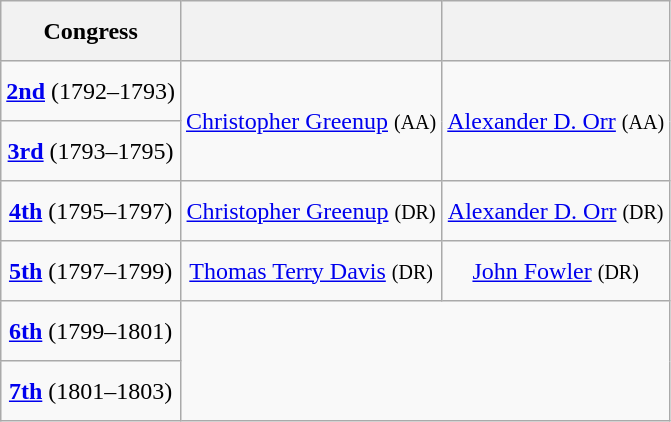<table class=wikitable style="text-align:center">
<tr style="height:2.5em">
<th>Congress</th>
<th></th>
<th></th>
</tr>
<tr style="height:2.5em">
<td><strong><a href='#'>2nd</a></strong> (1792–1793)</td>
<td rowspan=2 ><a href='#'>Christopher Greenup</a> <small>(AA)</small></td>
<td rowspan=2 ><a href='#'>Alexander D. Orr</a> <small>(AA)</small></td>
</tr>
<tr style="height:2.5em">
<td><strong><a href='#'>3rd</a></strong> (1793–1795)</td>
</tr>
<tr style="height:2.5em">
<td><strong><a href='#'>4th</a></strong> (1795–1797)</td>
<td><a href='#'>Christopher Greenup</a> <small>(DR)</small></td>
<td><a href='#'>Alexander D. Orr</a> <small>(DR)</small></td>
</tr>
<tr style="height:2.5em">
<td><strong><a href='#'>5th</a></strong> (1797–1799)</td>
<td><a href='#'>Thomas Terry Davis</a> <small>(DR)</small></td>
<td><a href='#'>John Fowler</a> <small>(DR)</small></td>
</tr>
<tr style="height:2.5em">
<td><strong><a href='#'>6th</a></strong> (1799–1801)</td>
</tr>
<tr style="height:2.5em">
<td><strong><a href='#'>7th</a></strong> (1801–1803)</td>
</tr>
</table>
